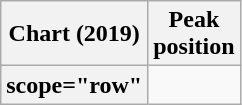<table class="wikitable plainrowheaders sortable">
<tr>
<th scope="col">Chart (2019)</th>
<th scope="col">Peak <br>position</th>
</tr>
<tr>
<th>scope="row" </th>
</tr>
</table>
